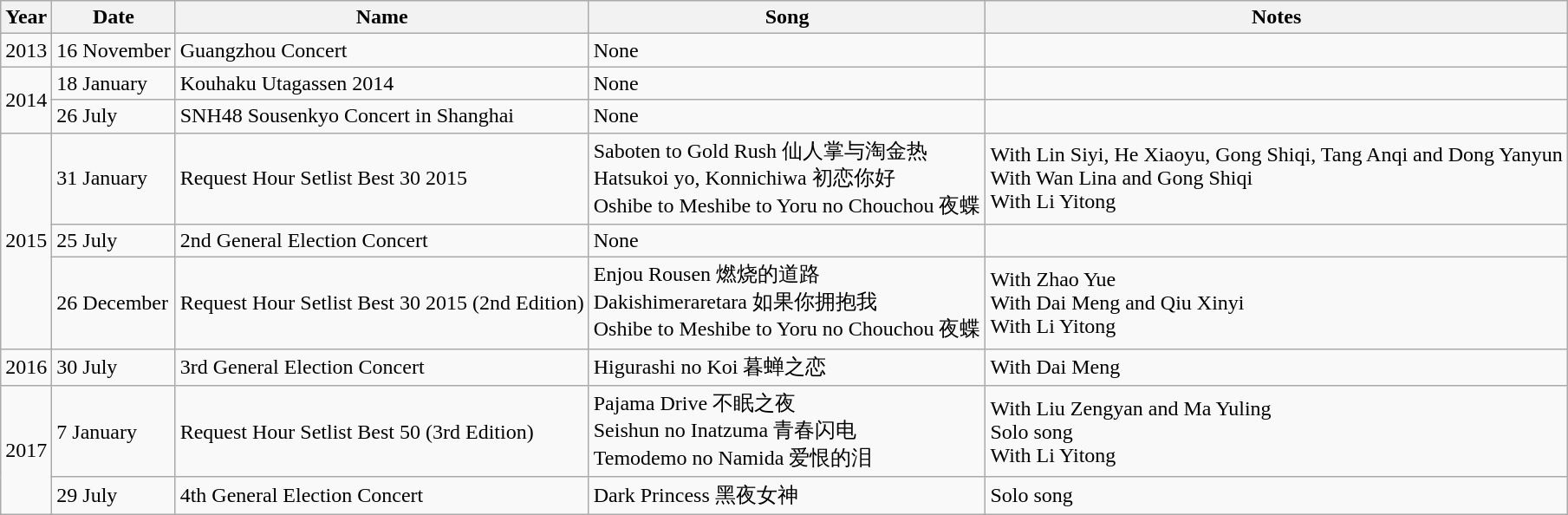<table class="wikitable">
<tr>
<th>Year</th>
<th>Date</th>
<th>Name</th>
<th>Song</th>
<th>Notes</th>
</tr>
<tr>
<td>2013</td>
<td>16 November</td>
<td>Guangzhou Concert</td>
<td>None</td>
<td></td>
</tr>
<tr>
<td rowspan="2">2014</td>
<td>18 January</td>
<td>Kouhaku Utagassen 2014</td>
<td>None</td>
<td></td>
</tr>
<tr>
<td>26 July</td>
<td>SNH48 Sousenkyo Concert in Shanghai</td>
<td>None</td>
<td></td>
</tr>
<tr>
<td rowspan="3">2015</td>
<td>31 January</td>
<td>Request Hour Setlist Best 30 2015</td>
<td>Saboten to Gold Rush 仙人掌与淘金热 <br> Hatsukoi yo, Konnichiwa 初恋你好 <br> Oshibe to Meshibe to Yoru no Chouchou 夜蝶</td>
<td>With Lin Siyi, He Xiaoyu, Gong Shiqi, Tang Anqi and Dong Yanyun <br> With Wan Lina and Gong Shiqi <br> With Li Yitong</td>
</tr>
<tr>
<td>25 July</td>
<td>2nd General Election Concert</td>
<td>None</td>
<td></td>
</tr>
<tr>
<td>26 December</td>
<td>Request Hour Setlist Best 30 2015 (2nd Edition)</td>
<td>Enjou Rousen 燃烧的道路 <br> Dakishimeraretara 如果你拥抱我 <br> Oshibe to Meshibe to Yoru no Chouchou 夜蝶</td>
<td>With Zhao Yue <br> With Dai Meng and Qiu Xinyi <br> With Li Yitong</td>
</tr>
<tr>
<td>2016</td>
<td>30 July</td>
<td>3rd General Election Concert</td>
<td>Higurashi no Koi 暮蝉之恋</td>
<td>With Dai Meng</td>
</tr>
<tr>
<td rowspan="2">2017</td>
<td>7 January</td>
<td>Request Hour Setlist Best 50 (3rd Edition)</td>
<td>Pajama Drive 不眠之夜 <br> Seishun no Inatzuma 青春闪电 <br> Temodemo no Namida 爱恨的泪</td>
<td>With Liu Zengyan and Ma Yuling <br> Solo song <br> With Li Yitong</td>
</tr>
<tr>
<td>29 July</td>
<td>4th General Election Concert</td>
<td>Dark Princess 黑夜女神</td>
<td>Solo song</td>
</tr>
</table>
